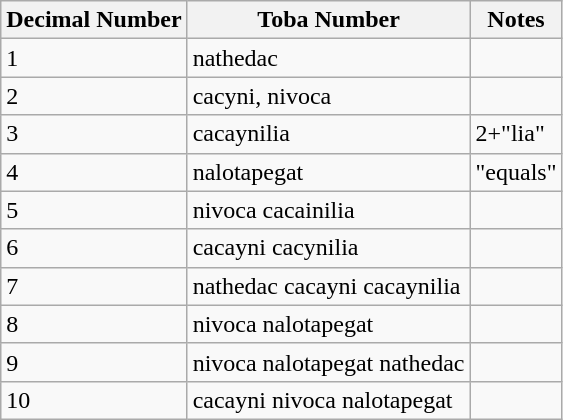<table class="wikitable">
<tr>
<th>Decimal Number</th>
<th>Toba Number</th>
<th>Notes</th>
</tr>
<tr>
<td>1</td>
<td>nathedac</td>
<td></td>
</tr>
<tr>
<td>2</td>
<td>cacyni, nivoca</td>
<td></td>
</tr>
<tr>
<td>3</td>
<td>cacaynilia</td>
<td>2+"lia"</td>
</tr>
<tr>
<td>4</td>
<td>nalotapegat</td>
<td>"equals"</td>
</tr>
<tr>
<td>5</td>
<td>nivoca cacainilia</td>
<td></td>
</tr>
<tr>
<td>6</td>
<td>cacayni cacynilia</td>
<td></td>
</tr>
<tr>
<td>7</td>
<td>nathedac cacayni cacaynilia</td>
<td></td>
</tr>
<tr>
<td>8</td>
<td>nivoca nalotapegat</td>
<td></td>
</tr>
<tr>
<td>9</td>
<td>nivoca nalotapegat nathedac</td>
<td></td>
</tr>
<tr>
<td>10</td>
<td>cacayni nivoca nalotapegat</td>
<td></td>
</tr>
</table>
